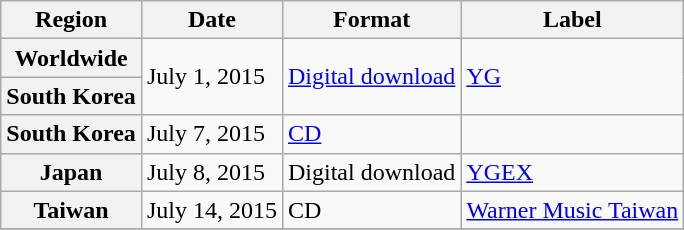<table class="wikitable plainrowheaders">
<tr>
<th>Region</th>
<th>Date</th>
<th>Format</th>
<th>Label</th>
</tr>
<tr>
<th scope="row">Worldwide</th>
<td rowspan=2>July 1, 2015</td>
<td rowspan=2><a href='#'>Digital download</a></td>
<td rowspan=2><a href='#'>YG</a></td>
</tr>
<tr>
<th scope="row">South Korea</th>
</tr>
<tr>
<th scope="row">South Korea</th>
<td>July 7, 2015</td>
<td><a href='#'>CD</a></td>
<td></td>
</tr>
<tr>
<th scope="row">Japan</th>
<td>July 8, 2015</td>
<td>Digital download</td>
<td><a href='#'>YGEX</a></td>
</tr>
<tr>
<th scope="row">Taiwan</th>
<td>July 14, 2015</td>
<td>CD</td>
<td><a href='#'>Warner Music Taiwan</a></td>
</tr>
<tr>
</tr>
</table>
